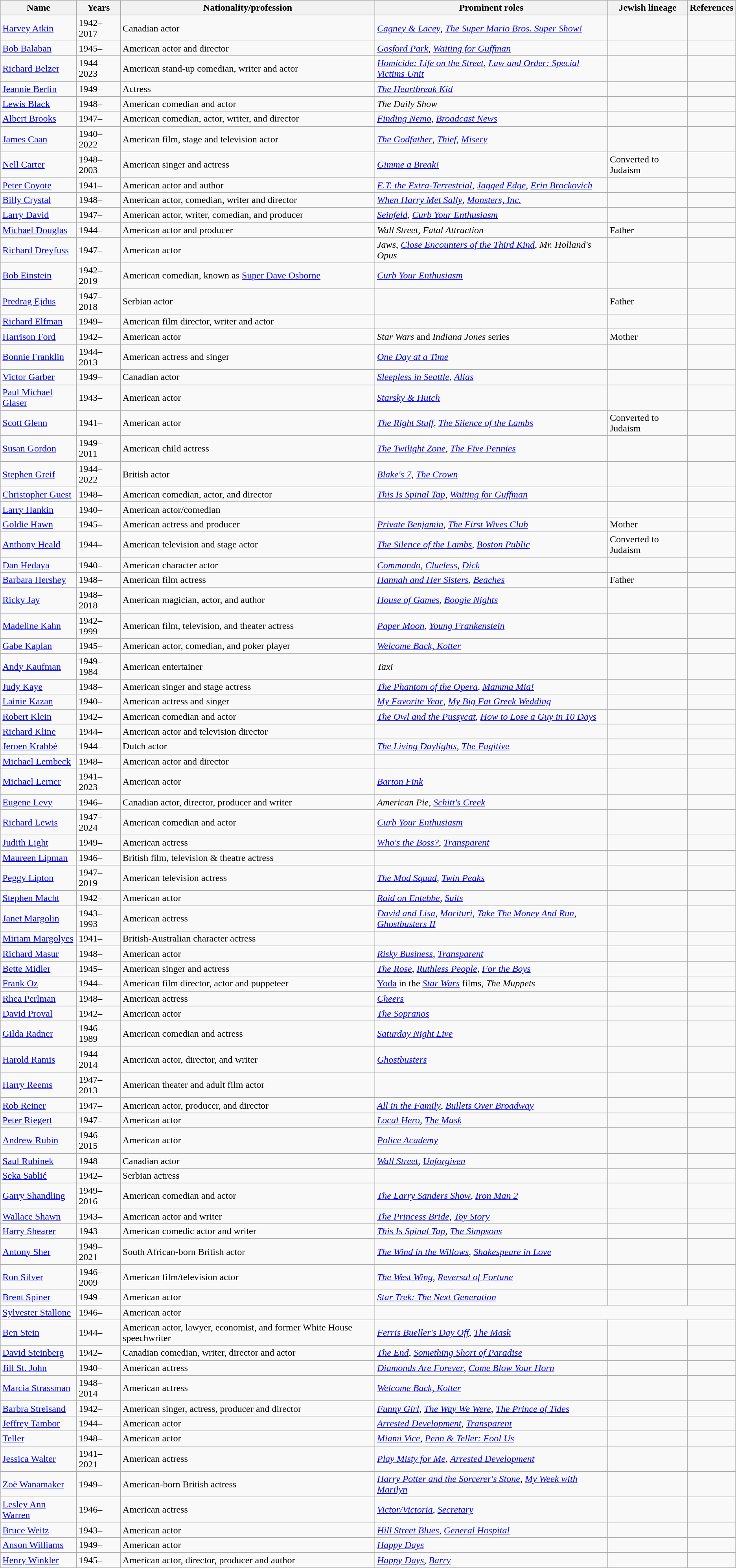<table class="wikitable sortable">
<tr>
<th>Name</th>
<th>Years</th>
<th>Nationality/profession</th>
<th>Prominent roles</th>
<th>Jewish lineage</th>
<th class="unsortable">References</th>
</tr>
<tr>
<td><a href='#'>Harvey Atkin</a></td>
<td>1942–2017</td>
<td>Canadian actor</td>
<td><em><a href='#'>Cagney & Lacey</a></em>, <em><a href='#'>The Super Mario Bros. Super Show!</a></em></td>
<td></td>
</tr>
<tr>
<td><a href='#'>Bob Balaban</a></td>
<td>1945–</td>
<td>American actor and director</td>
<td><em><a href='#'>Gosford Park</a></em>, <em><a href='#'>Waiting for Guffman</a></em></td>
<td></td>
<td></td>
</tr>
<tr>
<td><a href='#'>Richard Belzer</a></td>
<td>1944–2023</td>
<td>American stand-up comedian, writer and actor</td>
<td><em><a href='#'>Homicide: Life on the Street</a></em>, <em><a href='#'>Law and Order: Special Victims Unit</a></em></td>
<td></td>
<td></td>
</tr>
<tr>
<td><a href='#'>Jeannie Berlin</a></td>
<td>1949–</td>
<td>Actress</td>
<td><em><a href='#'>The Heartbreak Kid</a></em></td>
<td></td>
</tr>
<tr>
<td><a href='#'>Lewis Black</a></td>
<td>1948–</td>
<td>American comedian and actor</td>
<td><em>The Daily Show</em></td>
<td></td>
<td></td>
</tr>
<tr>
<td><a href='#'>Albert Brooks</a></td>
<td>1947–</td>
<td>American comedian, actor, writer, and director</td>
<td><em><a href='#'>Finding Nemo</a></em>, <em><a href='#'>Broadcast News</a></em></td>
<td></td>
<td></td>
</tr>
<tr>
<td><a href='#'>James Caan</a></td>
<td>1940–2022</td>
<td>American film, stage and television actor</td>
<td><em><a href='#'>The Godfather</a></em>, <em><a href='#'>Thief</a></em>, <em><a href='#'>Misery</a></em></td>
<td></td>
<td></td>
</tr>
<tr>
<td><a href='#'>Nell Carter</a></td>
<td>1948–2003</td>
<td>American singer and actress</td>
<td><em><a href='#'>Gimme a Break!</a></em></td>
<td>Converted to Judaism</td>
<td></td>
</tr>
<tr>
<td><a href='#'>Peter Coyote</a></td>
<td>1941–</td>
<td>American actor and author</td>
<td><em><a href='#'>E.T. the Extra-Terrestrial</a></em>, <em><a href='#'>Jagged Edge</a></em>, <em><a href='#'>Erin Brockovich</a></em></td>
<td></td>
<td></td>
</tr>
<tr>
<td><a href='#'>Billy Crystal</a></td>
<td>1948–</td>
<td>American actor, comedian, writer and director</td>
<td><em><a href='#'>When Harry Met Sally</a></em>, <em><a href='#'>Monsters, Inc.</a></em></td>
<td></td>
<td></td>
</tr>
<tr>
<td><a href='#'>Larry David</a></td>
<td>1947–</td>
<td>American actor, writer, comedian, and producer</td>
<td><em><a href='#'>Seinfeld</a></em>, <em><a href='#'>Curb Your Enthusiasm</a></em></td>
<td></td>
<td></td>
</tr>
<tr>
<td><a href='#'>Michael Douglas</a></td>
<td>1944–</td>
<td>American actor and producer</td>
<td><em>Wall Street</em>, <em>Fatal Attraction</em></td>
<td>Father</td>
<td></td>
</tr>
<tr>
<td><a href='#'>Richard Dreyfuss</a></td>
<td>1947–</td>
<td>American actor</td>
<td><em>Jaws</em>, <em><a href='#'>Close Encounters of the Third Kind</a></em>, <em>Mr. Holland's Opus</em></td>
<td></td>
<td></td>
</tr>
<tr>
<td><a href='#'>Bob Einstein</a></td>
<td>1942–2019</td>
<td>American comedian, known as <a href='#'>Super Dave Osborne</a></td>
<td><em><a href='#'>Curb Your Enthusiasm</a></em></td>
<td></td>
<td></td>
</tr>
<tr>
<td><a href='#'>Predrag Ejdus</a></td>
<td>1947–2018</td>
<td>Serbian actor</td>
<td></td>
<td>Father</td>
<td></td>
</tr>
<tr>
<td><a href='#'>Richard Elfman</a></td>
<td>1949–</td>
<td>American film director, writer and actor</td>
<td></td>
<td></td>
</tr>
<tr>
<td><a href='#'>Harrison Ford</a></td>
<td>1942–</td>
<td>American actor</td>
<td><em>Star Wars</em> and <em>Indiana Jones</em> series</td>
<td>Mother</td>
<td></td>
</tr>
<tr>
<td><a href='#'>Bonnie Franklin</a></td>
<td>1944–2013</td>
<td>American actress and singer</td>
<td><em><a href='#'>One Day at a Time</a></em></td>
<td></td>
<td></td>
</tr>
<tr>
<td><a href='#'>Victor Garber</a></td>
<td>1949–</td>
<td>Canadian actor</td>
<td><em><a href='#'>Sleepless in Seattle</a></em>, <em><a href='#'>Alias</a></em></td>
<td></td>
<td></td>
</tr>
<tr>
<td><a href='#'>Paul Michael Glaser</a></td>
<td>1943–</td>
<td>American actor</td>
<td><em><a href='#'>Starsky & Hutch</a></em></td>
<td></td>
<td></td>
</tr>
<tr>
<td><a href='#'>Scott Glenn</a></td>
<td>1941–</td>
<td>American actor</td>
<td><em><a href='#'>The Right Stuff</a></em>, <em><a href='#'>The Silence of the Lambs</a></em></td>
<td>Converted to Judaism</td>
<td></td>
</tr>
<tr>
<td><a href='#'>Susan Gordon</a></td>
<td>1949–2011</td>
<td>American child actress</td>
<td><em><a href='#'>The Twilight Zone</a></em>, <em><a href='#'>The Five Pennies</a></em></td>
<td></td>
<td></td>
</tr>
<tr>
<td><a href='#'>Stephen Greif</a></td>
<td>1944–2022</td>
<td>British actor</td>
<td><em><a href='#'>Blake's 7</a></em>, <em><a href='#'>The Crown</a></em></td>
<td></td>
<td></td>
</tr>
<tr>
<td><a href='#'>Christopher Guest</a></td>
<td>1948–</td>
<td>American comedian, actor, and director</td>
<td><em><a href='#'>This Is Spinal Tap</a></em>, <em><a href='#'>Waiting for Guffman</a></em></td>
<td></td>
<td></td>
</tr>
<tr>
<td><a href='#'>Larry Hankin</a></td>
<td>1940–</td>
<td>American actor/comedian</td>
<td></td>
<td></td>
<td></td>
</tr>
<tr>
<td><a href='#'>Goldie Hawn</a></td>
<td>1945–</td>
<td>American actress and producer</td>
<td><em><a href='#'>Private Benjamin</a></em>, <em><a href='#'>The First Wives Club</a></em></td>
<td>Mother</td>
<td></td>
</tr>
<tr>
<td><a href='#'>Anthony Heald</a></td>
<td>1944–</td>
<td>American television and stage actor</td>
<td><em><a href='#'>The Silence of the Lambs</a></em>, <em><a href='#'>Boston Public</a></em></td>
<td>Converted to Judaism</td>
<td></td>
</tr>
<tr>
<td><a href='#'>Dan Hedaya</a></td>
<td>1940–</td>
<td>American character actor</td>
<td><em><a href='#'>Commando</a></em>, <em><a href='#'>Clueless</a></em>, <em><a href='#'>Dick</a></em></td>
<td></td>
<td></td>
</tr>
<tr>
<td><a href='#'>Barbara Hershey</a></td>
<td>1948–</td>
<td>American film actress</td>
<td><em><a href='#'>Hannah and Her Sisters</a></em>, <em><a href='#'>Beaches</a></em></td>
<td>Father</td>
<td></td>
</tr>
<tr>
<td><a href='#'>Ricky Jay</a></td>
<td>1948–2018</td>
<td>American magician, actor, and author</td>
<td><em><a href='#'>House of Games</a></em>, <em><a href='#'>Boogie Nights</a></em></td>
<td></td>
<td></td>
</tr>
<tr>
<td><a href='#'>Madeline Kahn</a></td>
<td>1942–1999</td>
<td>American film, television, and theater actress</td>
<td><em><a href='#'>Paper Moon</a></em>, <em><a href='#'>Young Frankenstein</a></em></td>
<td></td>
<td></td>
</tr>
<tr>
<td><a href='#'>Gabe Kaplan</a></td>
<td>1945–</td>
<td>American actor, comedian, and poker player</td>
<td><em><a href='#'>Welcome Back, Kotter</a></em></td>
<td></td>
<td></td>
</tr>
<tr>
<td><a href='#'>Andy Kaufman</a></td>
<td>1949–1984</td>
<td>American entertainer</td>
<td><em>Taxi</em></td>
<td></td>
<td></td>
</tr>
<tr>
<td><a href='#'>Judy Kaye</a></td>
<td>1948–</td>
<td>American singer and stage actress</td>
<td><em><a href='#'>The Phantom of the Opera</a></em>, <em><a href='#'>Mamma Mia!</a></em></td>
<td></td>
<td></td>
</tr>
<tr>
<td><a href='#'>Lainie Kazan</a></td>
<td>1940–</td>
<td>American actress and singer</td>
<td><em><a href='#'>My Favorite Year</a></em>, <em><a href='#'>My Big Fat Greek Wedding</a></em></td>
<td></td>
<td></td>
</tr>
<tr>
<td><a href='#'>Robert Klein</a></td>
<td>1942–</td>
<td>American comedian and actor</td>
<td><em><a href='#'>The Owl and the Pussycat</a></em>, <em><a href='#'>How to Lose a Guy in 10 Days</a></em></td>
<td></td>
<td></td>
</tr>
<tr>
<td><a href='#'>Richard Kline</a></td>
<td>1944–</td>
<td>American actor and television director</td>
<td></td>
<td></td>
<td></td>
</tr>
<tr>
<td><a href='#'>Jeroen Krabbé</a></td>
<td>1944–</td>
<td>Dutch actor</td>
<td><em><a href='#'>The Living Daylights</a></em>, <em><a href='#'>The Fugitive</a></em></td>
<td></td>
<td></td>
</tr>
<tr>
<td><a href='#'>Michael Lembeck</a></td>
<td>1948–</td>
<td>American actor and director</td>
<td></td>
<td></td>
<td></td>
</tr>
<tr>
<td><a href='#'>Michael Lerner</a></td>
<td>1941–2023</td>
<td>American actor</td>
<td><em><a href='#'>Barton Fink</a></em></td>
<td></td>
<td></td>
</tr>
<tr>
<td><a href='#'>Eugene Levy</a></td>
<td>1946–</td>
<td>Canadian actor, director, producer and writer</td>
<td><em>American Pie</em>, <em><a href='#'>Schitt's Creek</a></em></td>
<td></td>
<td></td>
</tr>
<tr>
<td><a href='#'>Richard Lewis</a></td>
<td>1947–2024</td>
<td>American comedian and actor</td>
<td><em><a href='#'>Curb Your Enthusiasm</a></em></td>
<td></td>
<td></td>
</tr>
<tr>
<td><a href='#'>Judith Light</a></td>
<td>1949–</td>
<td>American actress</td>
<td><em><a href='#'>Who's the Boss?</a></em>, <em><a href='#'>Transparent</a></em></td>
<td></td>
<td></td>
</tr>
<tr>
<td><a href='#'>Maureen Lipman</a></td>
<td>1946–</td>
<td>British film, television & theatre actress</td>
<td></td>
<td></td>
<td></td>
</tr>
<tr>
<td><a href='#'>Peggy Lipton</a></td>
<td>1947–2019</td>
<td>American television actress</td>
<td><em><a href='#'>The Mod Squad</a></em>, <em><a href='#'>Twin Peaks</a></em></td>
<td></td>
<td></td>
</tr>
<tr>
<td><a href='#'>Stephen Macht</a></td>
<td>1942–</td>
<td>American actor</td>
<td><em><a href='#'>Raid on Entebbe</a></em>, <em><a href='#'>Suits</a></em></td>
<td></td>
<td></td>
</tr>
<tr>
<td><a href='#'>Janet Margolin</a></td>
<td>1943–1993</td>
<td>American actress</td>
<td><em><a href='#'>David and Lisa</a></em>, <em><a href='#'>Morituri</a></em>, <em><a href='#'>Take The Money And Run</a></em>, <em><a href='#'>Ghostbusters II</a></em></td>
<td></td>
<td></td>
</tr>
<tr>
<td><a href='#'>Miriam Margolyes</a></td>
<td>1941–</td>
<td>British-Australian character actress</td>
<td></td>
<td></td>
<td></td>
</tr>
<tr>
<td><a href='#'>Richard Masur</a></td>
<td>1948–</td>
<td>American actor</td>
<td><em><a href='#'>Risky Business</a></em>, <em><a href='#'>Transparent</a></em></td>
<td></td>
<td></td>
</tr>
<tr>
<td><a href='#'>Bette Midler</a></td>
<td>1945–</td>
<td>American singer and actress</td>
<td><em><a href='#'>The Rose</a></em>, <em><a href='#'>Ruthless People</a></em>, <em><a href='#'>For the Boys</a></em></td>
<td></td>
<td></td>
</tr>
<tr>
<td><a href='#'>Frank Oz</a></td>
<td>1944–</td>
<td>American film director, actor and puppeteer</td>
<td><a href='#'>Yoda</a> in the <em><a href='#'>Star Wars</a></em> films, <em>The Muppets</em></td>
<td></td>
<td></td>
</tr>
<tr>
<td><a href='#'>Rhea Perlman</a></td>
<td>1948–</td>
<td>American actress</td>
<td><em><a href='#'>Cheers</a></em></td>
<td></td>
<td></td>
</tr>
<tr>
<td><a href='#'>David Proval</a></td>
<td>1942–</td>
<td>American actor</td>
<td><em><a href='#'>The Sopranos</a></em></td>
<td></td>
<td></td>
</tr>
<tr>
<td><a href='#'>Gilda Radner</a></td>
<td>1946–1989</td>
<td>American comedian and actress</td>
<td><em><a href='#'>Saturday Night Live</a></em></td>
<td></td>
<td></td>
</tr>
<tr>
<td><a href='#'>Harold Ramis</a></td>
<td>1944–2014</td>
<td>American actor, director, and writer</td>
<td><em><a href='#'>Ghostbusters</a></em></td>
<td></td>
<td></td>
</tr>
<tr>
<td><a href='#'>Harry Reems</a></td>
<td>1947–2013</td>
<td>American theater and adult film actor</td>
<td></td>
<td></td>
<td></td>
</tr>
<tr>
<td><a href='#'>Rob Reiner</a></td>
<td>1947–</td>
<td>American actor, producer, and director</td>
<td><em><a href='#'>All in the Family</a></em>, <em><a href='#'>Bullets Over Broadway</a></em></td>
<td></td>
<td></td>
</tr>
<tr>
<td><a href='#'>Peter Riegert</a></td>
<td>1947–</td>
<td>American actor</td>
<td><em><a href='#'>Local Hero</a></em>, <em><a href='#'>The Mask</a></em></td>
<td></td>
<td></td>
</tr>
<tr>
<td><a href='#'>Andrew Rubin</a></td>
<td>1946–2015</td>
<td>American actor</td>
<td><em><a href='#'>Police Academy</a></em></td>
<td></td>
<td></td>
</tr>
<tr>
</tr>
<tr>
<td><a href='#'>Saul Rubinek</a></td>
<td>1948–</td>
<td>Canadian actor</td>
<td><em><a href='#'>Wall Street</a></em>, <em><a href='#'>Unforgiven</a></em></td>
<td></td>
<td></td>
</tr>
<tr>
<td><a href='#'>Seka Sablić</a></td>
<td>1942–</td>
<td>Serbian actress</td>
<td></td>
<td></td>
<td></td>
</tr>
<tr>
<td><a href='#'>Garry Shandling</a></td>
<td>1949–2016</td>
<td>American comedian and actor</td>
<td><em><a href='#'>The Larry Sanders Show</a></em>, <em><a href='#'>Iron Man 2</a></em></td>
<td></td>
<td></td>
</tr>
<tr>
<td><a href='#'>Wallace Shawn</a></td>
<td>1943–</td>
<td>American actor and writer</td>
<td><em><a href='#'>The Princess Bride</a></em>, <em><a href='#'>Toy Story</a></em></td>
<td></td>
<td></td>
</tr>
<tr>
<td><a href='#'>Harry Shearer</a></td>
<td>1943–</td>
<td>American comedic actor and writer</td>
<td><em><a href='#'>This Is Spinal Tap</a></em>, <em><a href='#'>The Simpsons</a></em></td>
<td></td>
<td></td>
</tr>
<tr>
<td><a href='#'>Antony Sher</a></td>
<td>1949–2021</td>
<td>South African-born British actor</td>
<td><em><a href='#'>The Wind in the Willows</a></em>, <em><a href='#'>Shakespeare in Love</a></em></td>
<td></td>
<td></td>
</tr>
<tr>
<td><a href='#'>Ron Silver</a></td>
<td>1946–2009</td>
<td>American film/television actor</td>
<td><em><a href='#'>The West Wing</a></em>, <em><a href='#'>Reversal of Fortune</a></em></td>
<td></td>
<td></td>
</tr>
<tr>
<td><a href='#'>Brent Spiner</a></td>
<td>1949–</td>
<td>American actor</td>
<td><em><a href='#'>Star Trek: The Next Generation</a></em></td>
<td></td>
<td></td>
</tr>
<tr>
<td><a href='#'>Sylvester Stallone</a></td>
<td>1946–</td>
<td>American actor</td>
</tr>
<tr>
<td><a href='#'>Ben Stein</a></td>
<td>1944–</td>
<td>American actor, lawyer, economist, and former White House speechwriter</td>
<td><em><a href='#'>Ferris Bueller's Day Off</a></em>, <em><a href='#'>The Mask</a></em></td>
<td></td>
<td></td>
</tr>
<tr>
<td><a href='#'>David Steinberg</a></td>
<td>1942–</td>
<td>Canadian comedian, writer, director and actor</td>
<td><em><a href='#'>The End</a></em>, <em><a href='#'>Something Short of Paradise</a></em></td>
<td></td>
<td></td>
</tr>
<tr>
<td><a href='#'>Jill St. John</a></td>
<td>1940–</td>
<td>American actress</td>
<td><em><a href='#'>Diamonds Are Forever</a></em>, <em><a href='#'>Come Blow Your Horn</a></em></td>
<td></td>
<td></td>
</tr>
<tr>
<td><a href='#'>Marcia Strassman</a></td>
<td>1948–2014</td>
<td>American actress</td>
<td><em><a href='#'>Welcome Back, Kotter</a></em></td>
<td></td>
<td></td>
</tr>
<tr>
<td><a href='#'>Barbra Streisand</a></td>
<td>1942–</td>
<td>American singer, actress, producer and director</td>
<td><em><a href='#'>Funny Girl</a></em>, <em><a href='#'>The Way We Were</a></em>, <em><a href='#'>The Prince of Tides</a></em></td>
<td></td>
<td></td>
</tr>
<tr>
<td><a href='#'>Jeffrey Tambor</a></td>
<td>1944–</td>
<td>American actor</td>
<td><em><a href='#'>Arrested Development</a></em>, <em><a href='#'>Transparent</a></em></td>
<td></td>
<td></td>
</tr>
<tr>
<td><a href='#'>Teller</a></td>
<td>1948–</td>
<td>American actor</td>
<td><em><a href='#'>Miami Vice</a></em>, <em><a href='#'>Penn & Teller: Fool Us</a></em></td>
<td></td>
<td></td>
</tr>
<tr>
<td><a href='#'>Jessica Walter</a></td>
<td>1941–2021</td>
<td>American actress</td>
<td><em><a href='#'>Play Misty for Me</a></em>, <em><a href='#'>Arrested Development</a></em></td>
<td></td>
<td></td>
</tr>
<tr>
<td><a href='#'>Zoë Wanamaker</a></td>
<td>1949–</td>
<td>American-born British actress</td>
<td><em><a href='#'>Harry Potter and the Sorcerer's Stone</a></em>, <em><a href='#'>My Week with Marilyn</a></em></td>
<td></td>
<td></td>
</tr>
<tr>
<td><a href='#'>Lesley Ann Warren</a></td>
<td>1946–</td>
<td>American actress</td>
<td><em><a href='#'>Victor/Victoria</a></em>, <em><a href='#'>Secretary</a></em></td>
<td></td>
<td></td>
</tr>
<tr>
<td><a href='#'>Bruce Weitz</a></td>
<td>1943–</td>
<td>American actor</td>
<td><em><a href='#'>Hill Street Blues</a></em>, <em><a href='#'>General Hospital</a></em></td>
<td></td>
<td></td>
</tr>
<tr>
<td><a href='#'>Anson Williams</a></td>
<td>1949–</td>
<td>American actor</td>
<td><em><a href='#'>Happy Days</a></em></td>
<td></td>
<td></td>
</tr>
<tr>
<td><a href='#'>Henry Winkler</a></td>
<td>1945–</td>
<td>American actor, director, producer and author</td>
<td><em><a href='#'>Happy Days</a></em>, <em><a href='#'>Barry</a></em></td>
<td></td>
<td></td>
</tr>
</table>
